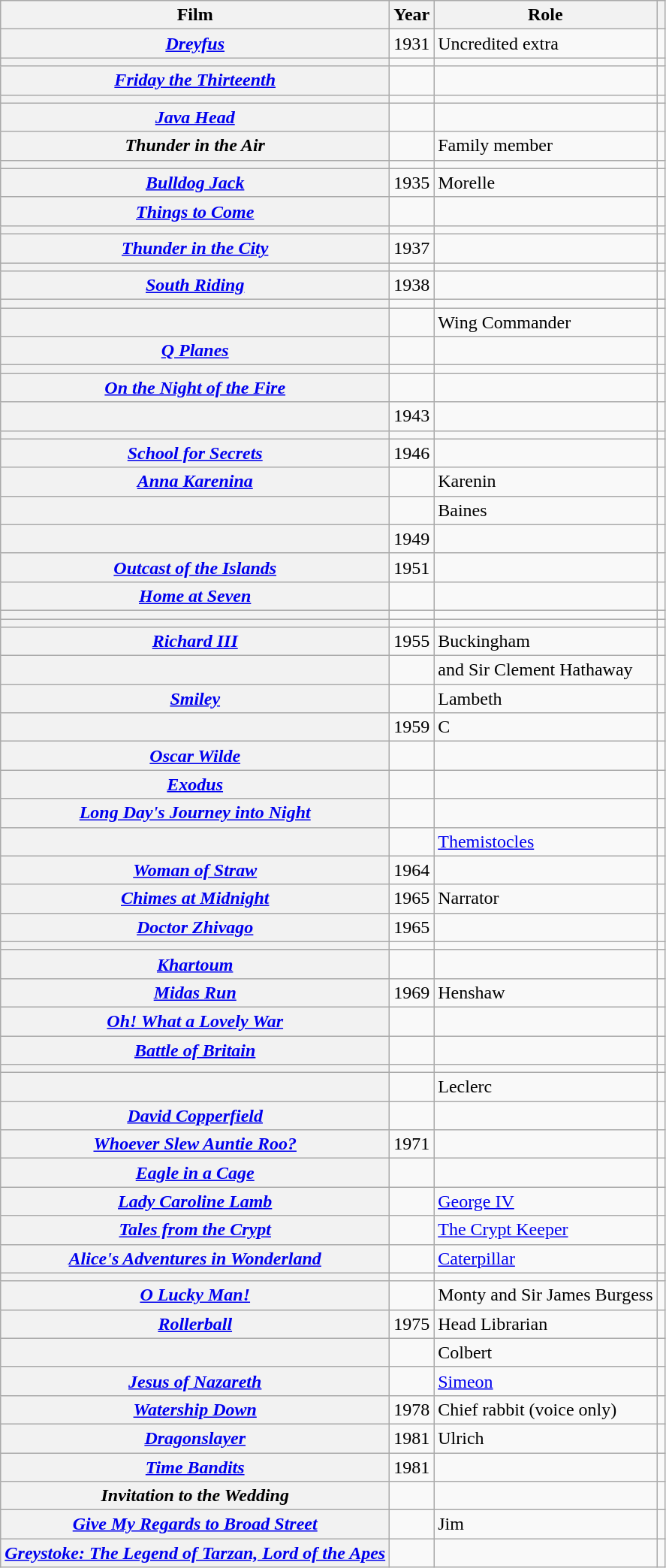<table class="wikitable plainrowheaders sortable" style="margin-right: 0;">
<tr>
<th scope="col">Film</th>
<th scope="col">Year</th>
<th scope="col">Role</th>
<th scope="col" class="unsortable"></th>
</tr>
<tr>
<th scope="row"><em><a href='#'>Dreyfus</a></em></th>
<td>1931</td>
<td>Uncredited extra</td>
<td style="text-align: center;"></td>
</tr>
<tr>
<th scope="row"></th>
<td></td>
<td></td>
<td style="text-align: center;"></td>
</tr>
<tr>
<th scope="row"><em><a href='#'>Friday the Thirteenth</a></em></th>
<td></td>
<td></td>
<td style="text-align: center;"></td>
</tr>
<tr>
<th scope="row"></th>
<td></td>
<td></td>
<td style="text-align: center;"></td>
</tr>
<tr>
<th scope="row"><em><a href='#'>Java Head</a></em></th>
<td></td>
<td></td>
<td style="text-align: center;"></td>
</tr>
<tr>
<th scope="row"><em>Thunder in the Air</em></th>
<td></td>
<td>Family member</td>
<td style="text-align: center;"></td>
</tr>
<tr>
<th scope="row"></th>
<td></td>
<td></td>
<td style="text-align: center;"></td>
</tr>
<tr>
<th scope="row"><em><a href='#'>Bulldog Jack</a></em></th>
<td>1935</td>
<td>Morelle</td>
<td style="text-align: center;"></td>
</tr>
<tr>
<th scope="row"><em><a href='#'>Things to Come</a></em></th>
<td></td>
<td></td>
<td style="text-align: center;"></td>
</tr>
<tr>
<th scope="row"></th>
<td></td>
<td></td>
<td style="text-align: center;"></td>
</tr>
<tr>
<th scope="row"><em><a href='#'>Thunder in the City</a></em></th>
<td>1937</td>
<td></td>
<td style="text-align: center;"></td>
</tr>
<tr>
<th scope="row"></th>
<td></td>
<td></td>
<td style="text-align: center;"></td>
</tr>
<tr>
<th scope="row"><em><a href='#'>South Riding</a></em></th>
<td>1938</td>
<td></td>
<td style="text-align: center;"></td>
</tr>
<tr>
<th scope="row"></th>
<td></td>
<td></td>
<td style="text-align: center;"></td>
</tr>
<tr>
<th scope="row"></th>
<td></td>
<td>Wing Commander</td>
<td style="text-align: center;"></td>
</tr>
<tr>
<th scope="row"><em><a href='#'>Q Planes</a></em></th>
<td></td>
<td></td>
<td style="text-align: center;"></td>
</tr>
<tr>
<th scope="row"></th>
<td></td>
<td></td>
<td style="text-align: center;"></td>
</tr>
<tr>
<th scope="row"><em><a href='#'>On the Night of the Fire</a></em></th>
<td></td>
<td></td>
<td style="text-align: center;"></td>
</tr>
<tr>
<th scope="row"></th>
<td>1943</td>
<td></td>
<td style="text-align: center;"></td>
</tr>
<tr>
<th scope="row"></th>
<td></td>
<td></td>
<td style="text-align: center;"></td>
</tr>
<tr>
<th scope="row"><em><a href='#'>School for Secrets</a></em></th>
<td>1946</td>
<td></td>
<td style="text-align: center;"></td>
</tr>
<tr>
<th scope="row"><em><a href='#'>Anna Karenina</a></em></th>
<td></td>
<td>Karenin</td>
<td style="text-align: center;"></td>
</tr>
<tr>
<th scope="row"></th>
<td></td>
<td>Baines</td>
<td style="text-align: center;"></td>
</tr>
<tr>
<th scope="row"></th>
<td>1949</td>
<td></td>
<td style="text-align: center;"></td>
</tr>
<tr>
<th scope="row"><em><a href='#'>Outcast of the Islands</a></em></th>
<td>1951</td>
<td></td>
<td style="text-align: center;"></td>
</tr>
<tr>
<th scope="row"><em><a href='#'>Home at Seven</a></em></th>
<td></td>
<td></td>
<td style="text-align: center;"></td>
</tr>
<tr>
<th scope="row"></th>
<td></td>
<td></td>
<td style="text-align: center;"></td>
</tr>
<tr>
<th scope="row"></th>
<td></td>
<td></td>
<td style="text-align: center;"></td>
</tr>
<tr>
<th scope="row"><em><a href='#'>Richard III</a></em></th>
<td>1955</td>
<td>Buckingham</td>
<td style="text-align: center;"></td>
</tr>
<tr>
<th scope="row"></th>
<td></td>
<td> and Sir Clement Hathaway</td>
<td style="text-align: center;"></td>
</tr>
<tr>
<th scope="row"><em><a href='#'>Smiley</a></em></th>
<td></td>
<td>Lambeth</td>
<td style="text-align: center;"></td>
</tr>
<tr>
<th scope="row"></th>
<td>1959</td>
<td>C</td>
<td style="text-align: center;"></td>
</tr>
<tr>
<th scope="row"><em><a href='#'>Oscar Wilde</a></em></th>
<td></td>
<td></td>
<td style="text-align: center;"></td>
</tr>
<tr>
<th scope="row"><em><a href='#'>Exodus</a></em></th>
<td></td>
<td></td>
<td style="text-align: center;"></td>
</tr>
<tr>
<th scope="row"><em><a href='#'>Long Day's Journey into Night</a></em></th>
<td></td>
<td></td>
<td style="text-align: center;"></td>
</tr>
<tr>
<th scope="row"></th>
<td></td>
<td><a href='#'>Themistocles</a></td>
<td style="text-align: center;"></td>
</tr>
<tr>
<th scope="row"><em><a href='#'>Woman of Straw</a></em></th>
<td>1964</td>
<td></td>
<td style="text-align: center;"></td>
</tr>
<tr>
<th scope="row"><em><a href='#'>Chimes at Midnight</a></em></th>
<td>1965</td>
<td>Narrator</td>
<td style="text-align: center;"></td>
</tr>
<tr>
<th scope="row"><em><a href='#'>Doctor Zhivago</a></em></th>
<td>1965</td>
<td></td>
<td style="text-align: center;"></td>
</tr>
<tr>
<th scope="row"></th>
<td></td>
<td></td>
<td style="text-align: center;"></td>
</tr>
<tr>
<th scope="row"><em><a href='#'>Khartoum</a></em></th>
<td></td>
<td></td>
<td style="text-align: center;"></td>
</tr>
<tr>
<th scope="row"><em><a href='#'>Midas Run</a></em></th>
<td>1969</td>
<td>Henshaw</td>
<td style="text-align: center;"></td>
</tr>
<tr>
<th scope="row"><em><a href='#'>Oh! What a Lovely War</a></em></th>
<td></td>
<td></td>
<td style="text-align: center;"></td>
</tr>
<tr>
<th scope="row"><em><a href='#'>Battle of Britain</a></em></th>
<td></td>
<td></td>
<td style="text-align: center;"></td>
</tr>
<tr>
<th scope="row"></th>
<td></td>
<td></td>
<td style="text-align: center;"></td>
</tr>
<tr>
<th scope="row"></th>
<td></td>
<td>Leclerc</td>
<td style="text-align: center;"></td>
</tr>
<tr>
<th scope="row"><em><a href='#'>David Copperfield</a></em></th>
<td></td>
<td></td>
<td style="text-align: center;"></td>
</tr>
<tr>
<th scope="row"><em><a href='#'>Whoever Slew Auntie Roo?</a></em></th>
<td>1971</td>
<td></td>
<td style="text-align: center;"></td>
</tr>
<tr>
<th scope="row"><em><a href='#'>Eagle in a Cage</a></em></th>
<td></td>
<td></td>
<td style="text-align: center;"></td>
</tr>
<tr>
<th scope="row"><em><a href='#'>Lady Caroline Lamb</a></em></th>
<td></td>
<td><a href='#'>George IV</a></td>
<td style="text-align: center;"></td>
</tr>
<tr>
<th scope="row"><em><a href='#'>Tales from the Crypt</a></em></th>
<td></td>
<td><a href='#'>The Crypt Keeper</a></td>
<td style="text-align: center;"></td>
</tr>
<tr>
<th scope="row"><em><a href='#'>Alice's Adventures in Wonderland</a></em></th>
<td></td>
<td><a href='#'>Caterpillar</a></td>
<td style="text-align: center;"></td>
</tr>
<tr>
<th scope="row"></th>
<td></td>
<td></td>
<td style="text-align: center;"></td>
</tr>
<tr>
<th scope="row"><em><a href='#'>O Lucky Man!</a></em></th>
<td></td>
<td>Monty and Sir James Burgess</td>
<td style="text-align: center;"></td>
</tr>
<tr>
<th scope="row"><em><a href='#'>Rollerball</a></em></th>
<td>1975</td>
<td>Head Librarian</td>
<td style="text-align: center;"></td>
</tr>
<tr>
<th scope="row"></th>
<td></td>
<td>Colbert</td>
<td style="text-align: center;"></td>
</tr>
<tr>
<th scope="row"><em><a href='#'>Jesus of Nazareth</a></em></th>
<td></td>
<td><a href='#'>Simeon</a></td>
<td style="text-align: center;"></td>
</tr>
<tr>
<th scope="row"><em><a href='#'>Watership Down</a></em></th>
<td>1978</td>
<td>Chief rabbit (voice only)</td>
<td style="text-align: center;"></td>
</tr>
<tr>
<th scope="row"><em><a href='#'>Dragonslayer</a></em></th>
<td>1981</td>
<td>Ulrich</td>
<td style="text-align: center;"></td>
</tr>
<tr>
<th scope="row"><em><a href='#'>Time Bandits</a></em></th>
<td>1981</td>
<td></td>
<td style="text-align: center;"></td>
</tr>
<tr>
<th scope="row"><em>Invitation to the Wedding</em></th>
<td></td>
<td></td>
<td style="text-align: center;"></td>
</tr>
<tr>
<th scope="row"><em><a href='#'>Give My Regards to Broad Street</a></em></th>
<td></td>
<td>Jim</td>
<td style="text-align: center;"></td>
</tr>
<tr>
<th scope="row"><em><a href='#'>Greystoke: The Legend of Tarzan, Lord of the Apes</a></em></th>
<td></td>
<td></td>
<td style="text-align: center;"></td>
</tr>
</table>
